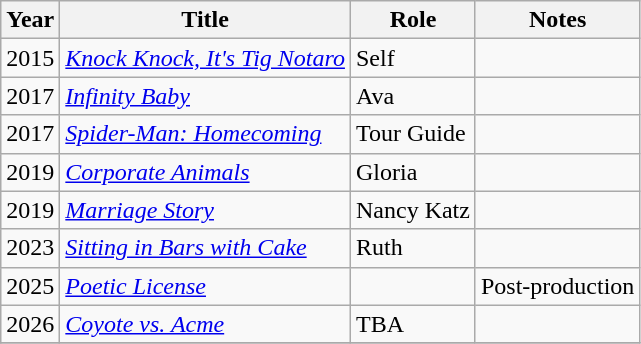<table class="wikitable sortable">
<tr>
<th>Year</th>
<th>Title</th>
<th>Role</th>
<th>Notes</th>
</tr>
<tr>
<td>2015</td>
<td><em><a href='#'>Knock Knock, It's Tig Notaro</a></em></td>
<td>Self</td>
<td></td>
</tr>
<tr>
<td>2017</td>
<td><em><a href='#'>Infinity Baby</a></em></td>
<td>Ava</td>
<td></td>
</tr>
<tr>
<td>2017</td>
<td><em><a href='#'>Spider-Man: Homecoming</a></em></td>
<td>Tour Guide</td>
<td></td>
</tr>
<tr>
<td>2019</td>
<td><em><a href='#'>Corporate Animals</a></em></td>
<td>Gloria</td>
<td></td>
</tr>
<tr>
<td>2019</td>
<td><em><a href='#'>Marriage Story</a></em></td>
<td>Nancy Katz</td>
<td></td>
</tr>
<tr>
<td>2023</td>
<td><em><a href='#'>Sitting in Bars with Cake</a></em></td>
<td>Ruth</td>
<td></td>
</tr>
<tr>
<td>2025</td>
<td><em><a href='#'>Poetic License</a></em></td>
<td></td>
<td>Post-production</td>
</tr>
<tr>
<td>2026</td>
<td><em><a href='#'>Coyote vs. Acme</a></em></td>
<td>TBA</td>
<td></td>
</tr>
<tr>
</tr>
</table>
